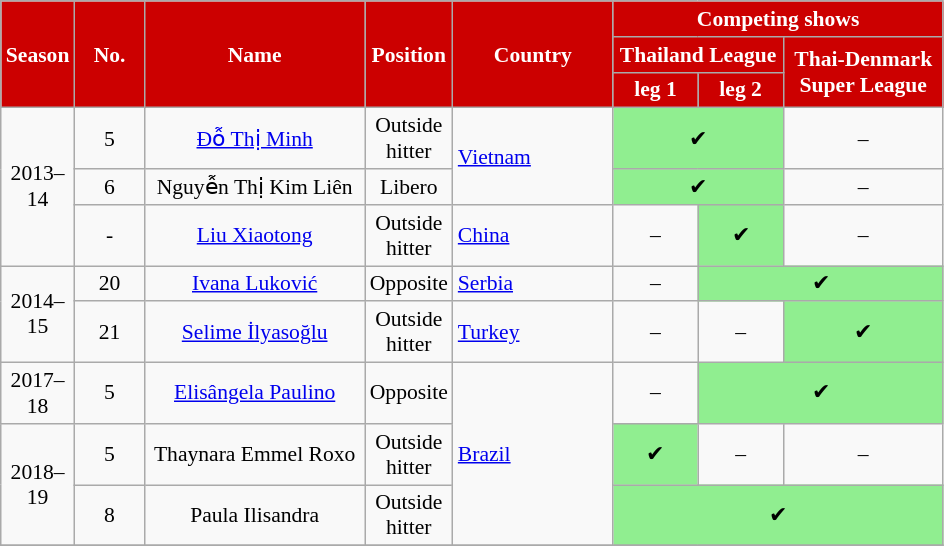<table class="wikitable" style="text-align:center;font-size:90%;">
<tr style= "background: #CC0000; color: #FFFFFF; font-weight:bold;">
<td rowspan="3" width="40">Season</td>
<td rowspan="3" width="40">No.</td>
<td rowspan="3" width="140">Name</td>
<td rowspan="3" width="40">Position</td>
<td rowspan="3" width="100">Country</td>
<td colspan="3">Competing shows</td>
</tr>
<tr style= "background: #CC0000; color: #FFFFFF; font-weight:bold;">
<td colspan="2" width="100">Thailand League</td>
<td rowspan="2" width="100">Thai-Denmark Super League</td>
</tr>
<tr style= "background: #CC0000; color: #FFFFFF; font-weight:bold;">
<td width="50">leg 1</td>
<td width="50">leg 2</td>
</tr>
<tr>
<td rowspan="3">2013–14</td>
<td>5</td>
<td><a href='#'>Đỗ Thị Minh</a></td>
<td>Outside hitter</td>
<td rowspan="2" align="left"> <a href='#'>Vietnam</a></td>
<td colspan="2" style="background:lightgreen; text-align:center;">✔</td>
<td>–</td>
</tr>
<tr>
<td>6</td>
<td>Nguyễn Thị Kim Liên</td>
<td>Libero</td>
<td colspan="2" style="background:lightgreen; text-align:center;">✔</td>
<td>–</td>
</tr>
<tr>
<td>-</td>
<td><a href='#'>Liu Xiaotong</a></td>
<td>Outside hitter</td>
<td align="left"> <a href='#'>China</a></td>
<td>–</td>
<td colspan="1" style="background:lightgreen; text-align:center;">✔</td>
<td>–</td>
</tr>
<tr>
<td rowspan="2">2014–15</td>
<td>20</td>
<td><a href='#'>Ivana Luković</a></td>
<td>Opposite</td>
<td align="left"> <a href='#'>Serbia</a></td>
<td>–</td>
<td colspan="2" style="background:lightgreen; text-align:center;">✔</td>
</tr>
<tr>
<td>21</td>
<td><a href='#'>Selime İlyasoğlu</a></td>
<td>Outside hitter</td>
<td align="left"> <a href='#'>Turkey</a></td>
<td>–</td>
<td>–</td>
<td style="background:lightgreen; text-align:center;">✔</td>
</tr>
<tr>
<td>2017–18</td>
<td>5</td>
<td><a href='#'>Elisângela Paulino</a></td>
<td>Opposite</td>
<td rowspan="3" align="left"> <a href='#'>Brazil</a></td>
<td>–</td>
<td colspan="2" style="background:lightgreen; text-align:center;">✔</td>
</tr>
<tr>
<td rowspan="2">2018–19</td>
<td>5</td>
<td>Thaynara Emmel Roxo</td>
<td>Outside hitter</td>
<td style="background:lightgreen; text-align:center;">✔</td>
<td>–</td>
<td>–</td>
</tr>
<tr>
<td>8</td>
<td>Paula Ilisandra</td>
<td>Outside hitter</td>
<td colspan="3" style="background:lightgreen; text-align:center;">✔</td>
</tr>
<tr>
</tr>
</table>
